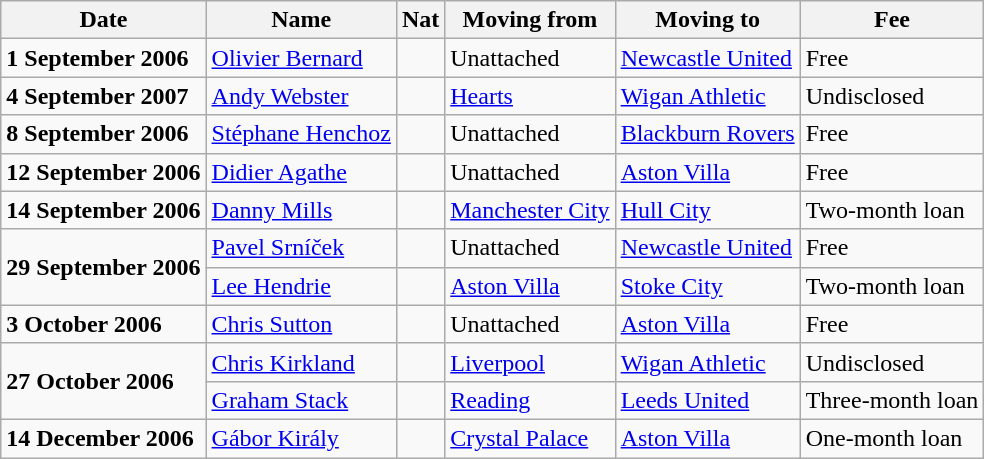<table class="wikitable">
<tr>
<th>Date</th>
<th>Name</th>
<th>Nat</th>
<th>Moving from</th>
<th>Moving to</th>
<th>Fee</th>
</tr>
<tr>
<td><strong>1 September 2006</strong></td>
<td><a href='#'>Olivier Bernard</a></td>
<td></td>
<td>Unattached</td>
<td><a href='#'>Newcastle United</a></td>
<td>Free</td>
</tr>
<tr>
<td><strong>4 September 2007</strong></td>
<td><a href='#'>Andy Webster</a></td>
<td></td>
<td> <a href='#'>Hearts</a></td>
<td><a href='#'>Wigan Athletic</a></td>
<td>Undisclosed</td>
</tr>
<tr>
<td><strong>8 September 2006</strong></td>
<td><a href='#'>Stéphane Henchoz</a></td>
<td></td>
<td>Unattached</td>
<td><a href='#'>Blackburn Rovers</a></td>
<td>Free</td>
</tr>
<tr>
<td><strong>12 September 2006</strong></td>
<td><a href='#'>Didier Agathe</a></td>
<td></td>
<td>Unattached</td>
<td><a href='#'>Aston Villa</a></td>
<td>Free</td>
</tr>
<tr>
<td><strong>14 September 2006</strong></td>
<td><a href='#'>Danny Mills</a></td>
<td></td>
<td><a href='#'>Manchester City</a></td>
<td><a href='#'>Hull City</a></td>
<td>Two-month loan</td>
</tr>
<tr>
<td rowspan="2"><strong>29 September 2006</strong></td>
<td><a href='#'>Pavel Srníček</a></td>
<td></td>
<td>Unattached</td>
<td><a href='#'>Newcastle United</a></td>
<td>Free</td>
</tr>
<tr>
<td><a href='#'>Lee Hendrie</a></td>
<td></td>
<td><a href='#'>Aston Villa</a></td>
<td><a href='#'>Stoke City</a></td>
<td>Two-month loan</td>
</tr>
<tr>
<td><strong>3 October 2006</strong></td>
<td><a href='#'>Chris Sutton</a></td>
<td></td>
<td>Unattached</td>
<td><a href='#'>Aston Villa</a></td>
<td>Free</td>
</tr>
<tr>
<td rowspan="2"><strong>27 October 2006</strong></td>
<td><a href='#'>Chris Kirkland</a></td>
<td></td>
<td><a href='#'>Liverpool</a></td>
<td><a href='#'>Wigan Athletic</a></td>
<td>Undisclosed</td>
</tr>
<tr>
<td><a href='#'>Graham Stack</a></td>
<td></td>
<td><a href='#'>Reading</a></td>
<td><a href='#'>Leeds United</a></td>
<td>Three-month loan</td>
</tr>
<tr>
<td><strong>14 December 2006</strong></td>
<td><a href='#'>Gábor Király</a></td>
<td></td>
<td><a href='#'>Crystal Palace</a></td>
<td><a href='#'>Aston Villa</a></td>
<td>One-month loan</td>
</tr>
</table>
